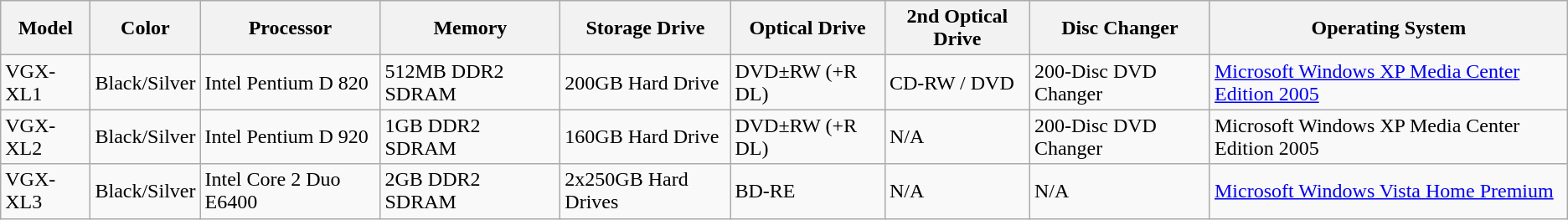<table class="wikitable">
<tr>
<th>Model</th>
<th>Color</th>
<th>Processor</th>
<th>Memory</th>
<th>Storage Drive</th>
<th>Optical Drive</th>
<th>2nd Optical Drive</th>
<th>Disc Changer</th>
<th>Operating System</th>
</tr>
<tr>
<td>VGX-XL1</td>
<td>Black/Silver</td>
<td>Intel Pentium D 820</td>
<td>512MB DDR2 SDRAM</td>
<td>200GB Hard Drive</td>
<td>DVD±RW (+R DL)</td>
<td>CD-RW / DVD</td>
<td>200-Disc DVD Changer</td>
<td><a href='#'>Microsoft Windows XP Media Center Edition 2005</a></td>
</tr>
<tr>
<td>VGX-XL2</td>
<td>Black/Silver</td>
<td>Intel Pentium D 920</td>
<td>1GB DDR2 SDRAM</td>
<td>160GB Hard Drive</td>
<td>DVD±RW (+R DL)</td>
<td>N/A</td>
<td>200-Disc DVD Changer</td>
<td>Microsoft Windows XP Media Center Edition 2005</td>
</tr>
<tr>
<td>VGX-XL3</td>
<td>Black/Silver</td>
<td>Intel Core 2 Duo E6400</td>
<td>2GB DDR2 SDRAM</td>
<td>2x250GB Hard Drives</td>
<td>BD-RE</td>
<td>N/A</td>
<td>N/A</td>
<td><a href='#'>Microsoft Windows Vista Home Premium</a></td>
</tr>
</table>
